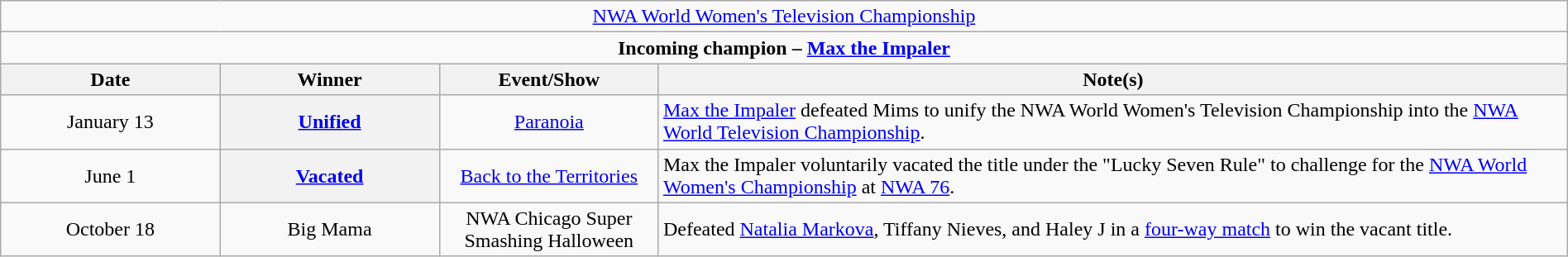<table class="wikitable" style="text-align:center; width:100%;">
<tr>
<td colspan="4" style="text-align: center;"><a href='#'>NWA World Women's Television Championship</a></td>
</tr>
<tr>
<td colspan="4" style="text-align: center;"><strong>Incoming champion – <a href='#'>Max the Impaler</a></strong></td>
</tr>
<tr>
<th width=14%>Date</th>
<th width=14%>Winner</th>
<th width=14%>Event/Show</th>
<th width=58%>Note(s)</th>
</tr>
<tr>
<td>January 13<br></td>
<th><a href='#'>Unified</a></th>
<td><a href='#'>Paranoia</a></td>
<td align=left><a href='#'>Max the Impaler</a> defeated Mims to unify the NWA World Women's Television Championship into the <a href='#'>NWA World Television Championship</a>.</td>
</tr>
<tr>
<td>June 1<br></td>
<th><a href='#'>Vacated</a></th>
<td><a href='#'>Back to the Territories</a></td>
<td align=left>Max the Impaler voluntarily vacated the title under the "Lucky Seven Rule" to challenge for the <a href='#'>NWA World Women's Championship</a> at <a href='#'>NWA 76</a>.</td>
</tr>
<tr>
<td>October 18</td>
<td>Big Mama</td>
<td>NWA Chicago Super Smashing Halloween</td>
<td align=left>Defeated <a href='#'>Natalia Markova</a>, Tiffany Nieves, and Haley J in a <a href='#'>four-way match</a> to win the vacant title.</td>
</tr>
</table>
